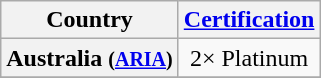<table class="wikitable plainrowheaders">
<tr>
<th scope="col">Country</th>
<th scope="col"><a href='#'>Certification</a></th>
</tr>
<tr>
<th scope="row">Australia <small>(<a href='#'>ARIA</a>)</small></th>
<td style="text-align:center;">2× Platinum</td>
</tr>
<tr>
</tr>
</table>
